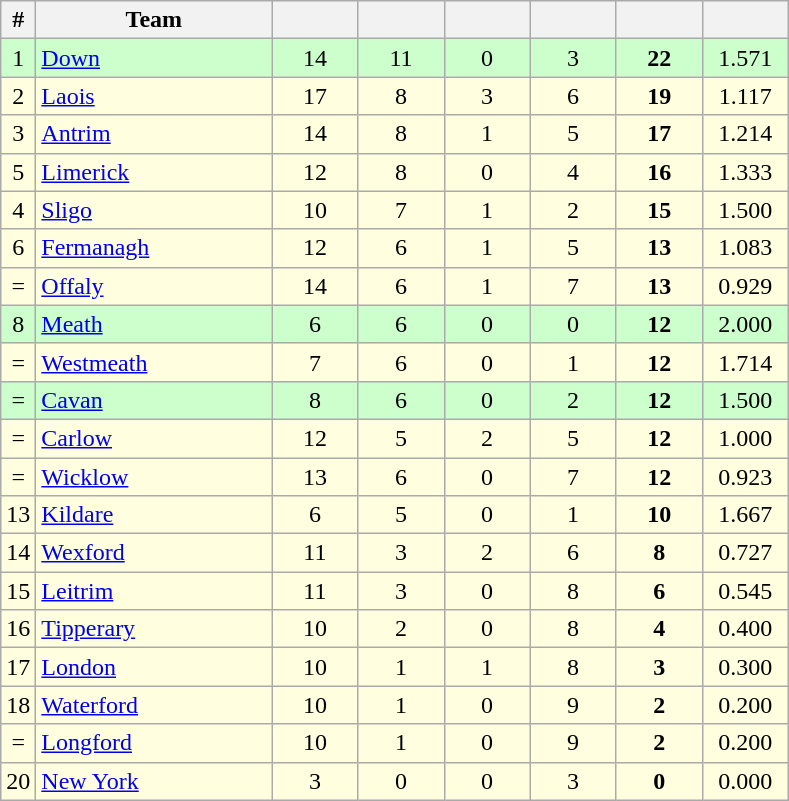<table class="wikitable sortable"style="text-align:center">
<tr>
<th>#</th>
<th width="150">Team</th>
<th width="50"></th>
<th width="50"></th>
<th width="50"></th>
<th width="50"></th>
<th width="50"></th>
<th width="50"></th>
</tr>
<tr style="background:#ccffcc">
<td align="center">1</td>
<td align="left"> <a href='#'>Down</a></td>
<td align="center">14</td>
<td align="center">11</td>
<td align="center">0</td>
<td align="center">3</td>
<td align="center"><strong>22</strong></td>
<td align="center">1.571</td>
</tr>
<tr style="background:#FFFFE0">
<td>2</td>
<td align="left"> <a href='#'>Laois</a></td>
<td align="center">17</td>
<td align="center">8</td>
<td align="center">3</td>
<td align="center">6</td>
<td align="center"><strong>19</strong></td>
<td align="center">1.117</td>
</tr>
<tr style="background:#FFFFE0">
<td align="center">3</td>
<td align="left"> <a href='#'>Antrim</a></td>
<td align="center">14</td>
<td align="center">8</td>
<td align="center">1</td>
<td align="center">5</td>
<td align="center"><strong>17</strong></td>
<td align="center">1.214</td>
</tr>
<tr style="background:#FFFFE0">
<td>5</td>
<td align="left"> <a href='#'>Limerick</a></td>
<td align="center">12</td>
<td align="center">8</td>
<td align="center">0</td>
<td align="center">4</td>
<td align="center"><strong>16</strong></td>
<td align="center">1.333</td>
</tr>
<tr style="background:#FFFFE0">
<td align="center">4</td>
<td align="left"> <a href='#'>Sligo</a></td>
<td align="center">10</td>
<td align="center">7</td>
<td align="center">1</td>
<td align="center">2</td>
<td align="center"><strong>15</strong></td>
<td align="center">1.500</td>
</tr>
<tr style="background:#FFFFE0">
<td>6</td>
<td align="left"> <a href='#'>Fermanagh</a></td>
<td>12</td>
<td>6</td>
<td>1</td>
<td>5</td>
<td><strong>13</strong></td>
<td align="center">1.083</td>
</tr>
<tr style="background:#FFFFE0">
<td>=</td>
<td align="left"> <a href='#'>Offaly</a></td>
<td align="center">14</td>
<td align="center">6</td>
<td align="center">1</td>
<td align="center">7</td>
<td align="center"><strong>13</strong></td>
<td align="center">0.929</td>
</tr>
<tr style="background:#ccffcc">
<td align="center">8</td>
<td align="left"> <a href='#'>Meath</a></td>
<td align="center">6</td>
<td align="center">6</td>
<td align="center">0</td>
<td align="center">0</td>
<td align="center"><strong>12</strong></td>
<td align="center">2.000</td>
</tr>
<tr style="background:#FFFFE0">
<td>=</td>
<td align="left"> <a href='#'>Westmeath</a></td>
<td align="center">7</td>
<td align="center">6</td>
<td align="center">0</td>
<td align="center">1</td>
<td align="center"><strong>12</strong></td>
<td align="center">1.714</td>
</tr>
<tr style="background:#ccffcc">
<td align="center">=</td>
<td align="left"> <a href='#'>Cavan</a></td>
<td align="center">8</td>
<td align="center">6</td>
<td align="center">0</td>
<td align="center">2</td>
<td align="center"><strong>12</strong></td>
<td align="center">1.500</td>
</tr>
<tr style="background:#FFFFE0">
<td>=</td>
<td align="left"> <a href='#'>Carlow</a></td>
<td align="center">12</td>
<td align="center">5</td>
<td align="center">2</td>
<td align="center">5</td>
<td align="center"><strong>12</strong></td>
<td align="center">1.000</td>
</tr>
<tr style="background:#FFFFE0">
<td>=</td>
<td align="left"> <a href='#'>Wicklow</a></td>
<td>13</td>
<td>6</td>
<td>0</td>
<td>7</td>
<td><strong>12</strong></td>
<td align="center">0.923</td>
</tr>
<tr style="background:#FFFFE0">
<td>13</td>
<td align="left"> <a href='#'>Kildare</a></td>
<td>6</td>
<td>5</td>
<td>0</td>
<td>1</td>
<td><strong>10</strong></td>
<td align="center">1.667</td>
</tr>
<tr style="background:#FFFFE0">
<td>14</td>
<td align="left"> <a href='#'>Wexford</a></td>
<td>11</td>
<td>3</td>
<td>2</td>
<td>6</td>
<td><strong>8</strong></td>
<td align="center">0.727</td>
</tr>
<tr style="background:#FFFFE0">
<td>15</td>
<td align="left"> <a href='#'>Leitrim</a></td>
<td>11</td>
<td>3</td>
<td>0</td>
<td>8</td>
<td><strong>6</strong></td>
<td align="center">0.545</td>
</tr>
<tr style="background:#FFFFE0">
<td>16</td>
<td align="left"> <a href='#'>Tipperary</a></td>
<td>10</td>
<td>2</td>
<td>0</td>
<td>8</td>
<td><strong>4</strong></td>
<td align="center">0.400</td>
</tr>
<tr style="background:#FFFFE0">
<td>17</td>
<td align="left"> <a href='#'>London</a></td>
<td>10</td>
<td>1</td>
<td>1</td>
<td>8</td>
<td><strong>3</strong></td>
<td align="center">0.300</td>
</tr>
<tr style="background:#FFFFE0">
<td>18</td>
<td align="left"> <a href='#'>Waterford</a></td>
<td>10</td>
<td>1</td>
<td>0</td>
<td>9</td>
<td><strong>2</strong></td>
<td align="center">0.200</td>
</tr>
<tr style="background:#FFFFE0">
<td>=</td>
<td align="left"> <a href='#'>Longford</a></td>
<td>10</td>
<td>1</td>
<td>0</td>
<td>9</td>
<td><strong>2</strong></td>
<td align="center">0.200</td>
</tr>
<tr style="background:#FFFFE0">
<td>20</td>
<td align="left"> <a href='#'>New York</a></td>
<td align="center">3</td>
<td align="center">0</td>
<td align="center">0</td>
<td align="center">3</td>
<td align="center"><strong>0</strong></td>
<td align="center">0.000</td>
</tr>
</table>
